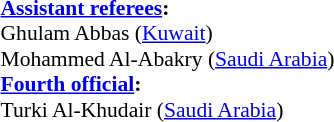<table width=50% style="font-size: 90%">
<tr>
<td><br><strong><a href='#'>Assistant referees</a>:</strong>
<br>Ghulam Abbas (<a href='#'>Kuwait</a>)
<br>Mohammed Al-Abakry (<a href='#'>Saudi Arabia</a>)
<br><strong><a href='#'>Fourth official</a>:</strong>
<br>Turki Al-Khudair (<a href='#'>Saudi Arabia</a>)</td>
</tr>
</table>
